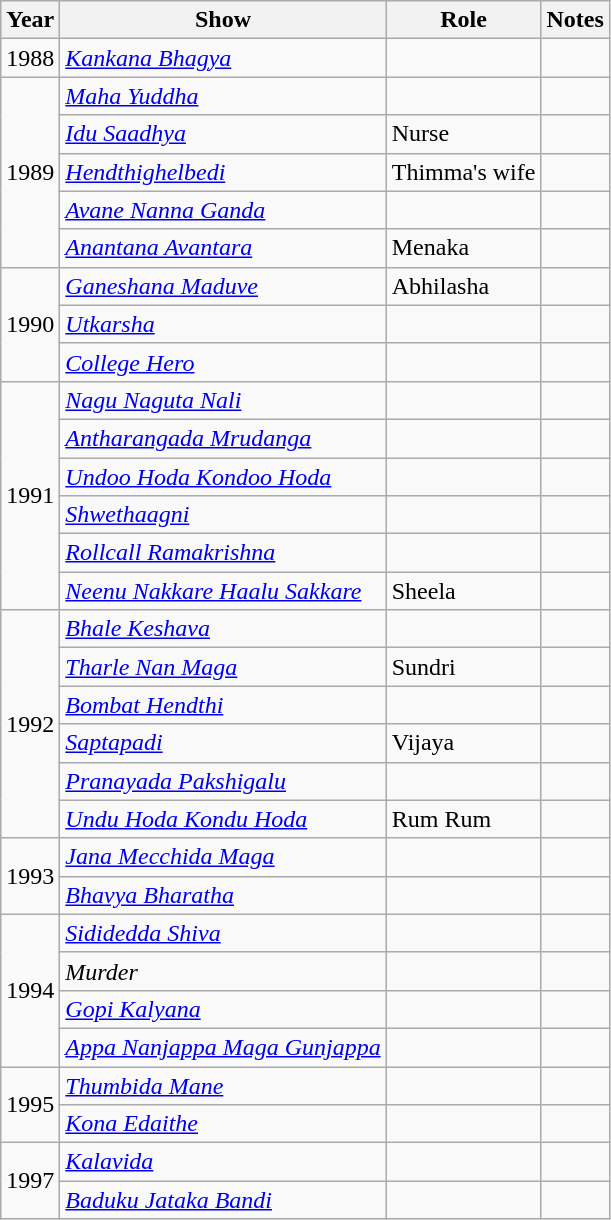<table class="wikitable">
<tr>
<th>Year</th>
<th>Show</th>
<th>Role</th>
<th>Notes</th>
</tr>
<tr>
<td>1988</td>
<td><em><a href='#'>Kankana Bhagya</a></em></td>
<td></td>
<td></td>
</tr>
<tr>
<td rowspan="5">1989</td>
<td><em><a href='#'>Maha Yuddha</a></em></td>
<td></td>
<td></td>
</tr>
<tr>
<td><em><a href='#'>Idu Saadhya</a></em></td>
<td>Nurse</td>
<td></td>
</tr>
<tr>
<td><em><a href='#'>Hendthighelbedi</a></em></td>
<td>Thimma's wife</td>
<td></td>
</tr>
<tr>
<td><em><a href='#'>Avane Nanna Ganda</a></em></td>
<td></td>
<td></td>
</tr>
<tr>
<td><em><a href='#'>Anantana Avantara</a></em></td>
<td>Menaka</td>
<td></td>
</tr>
<tr>
<td rowspan="3">1990</td>
<td><em><a href='#'>Ganeshana Maduve</a></em></td>
<td>Abhilasha</td>
<td></td>
</tr>
<tr>
<td><em><a href='#'>Utkarsha</a></em></td>
<td></td>
<td></td>
</tr>
<tr>
<td><em><a href='#'>College Hero</a></em></td>
<td></td>
<td></td>
</tr>
<tr>
<td rowspan="6">1991</td>
<td><em><a href='#'>Nagu Naguta Nali</a></em></td>
<td></td>
<td></td>
</tr>
<tr>
<td><em><a href='#'>Antharangada Mrudanga</a></em></td>
<td></td>
<td></td>
</tr>
<tr>
<td><em><a href='#'>Undoo Hoda Kondoo Hoda</a></em></td>
<td></td>
<td></td>
</tr>
<tr>
<td><em><a href='#'>Shwethaagni</a></em></td>
<td></td>
<td></td>
</tr>
<tr>
<td><em><a href='#'>Rollcall Ramakrishna</a></em></td>
<td></td>
<td></td>
</tr>
<tr>
<td><em><a href='#'>Neenu Nakkare Haalu Sakkare</a></em></td>
<td>Sheela</td>
<td></td>
</tr>
<tr>
<td rowspan="6">1992</td>
<td><em><a href='#'>Bhale Keshava</a></em></td>
<td></td>
<td></td>
</tr>
<tr>
<td><em><a href='#'>Tharle Nan Maga</a></em></td>
<td>Sundri</td>
<td></td>
</tr>
<tr>
<td><em><a href='#'>Bombat Hendthi</a></em></td>
<td></td>
<td></td>
</tr>
<tr>
<td><em><a href='#'>Saptapadi</a></em></td>
<td>Vijaya</td>
<td></td>
</tr>
<tr>
<td><em><a href='#'>Pranayada Pakshigalu</a></em></td>
<td></td>
<td></td>
</tr>
<tr>
<td><em><a href='#'>Undu Hoda Kondu Hoda</a></em></td>
<td>Rum Rum</td>
<td></td>
</tr>
<tr>
<td rowspan="2">1993</td>
<td><em><a href='#'>Jana Mecchida Maga</a></em></td>
<td></td>
<td></td>
</tr>
<tr>
<td><em><a href='#'>Bhavya Bharatha</a></em></td>
<td></td>
<td></td>
</tr>
<tr>
<td rowspan="4">1994</td>
<td><em><a href='#'>Sididedda Shiva</a></em></td>
<td></td>
<td></td>
</tr>
<tr>
<td><em>Murder</em></td>
<td></td>
<td></td>
</tr>
<tr>
<td><em><a href='#'>Gopi Kalyana</a></em></td>
<td></td>
<td></td>
</tr>
<tr>
<td><em><a href='#'>Appa Nanjappa Maga Gunjappa</a></em></td>
<td></td>
<td></td>
</tr>
<tr>
<td rowspan="2">1995</td>
<td><em><a href='#'>Thumbida Mane</a></em></td>
<td></td>
<td></td>
</tr>
<tr>
<td><em><a href='#'>Kona Edaithe</a></em></td>
<td></td>
<td></td>
</tr>
<tr>
<td rowspan="2">1997</td>
<td><em><a href='#'>Kalavida</a></em></td>
<td></td>
<td></td>
</tr>
<tr>
<td><em><a href='#'>Baduku Jataka Bandi</a></em></td>
<td></td>
<td></td>
</tr>
</table>
